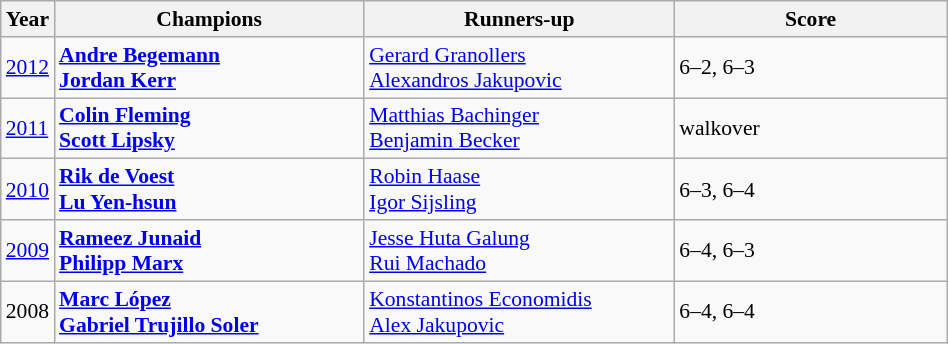<table class="wikitable" style="font-size:90%">
<tr>
<th>Year</th>
<th width="200">Champions</th>
<th width="200">Runners-up</th>
<th width="175">Score</th>
</tr>
<tr>
<td><a href='#'>2012</a></td>
<td> <strong><a href='#'>Andre Begemann</a></strong><br>  <strong><a href='#'>Jordan Kerr</a></strong></td>
<td> <a href='#'>Gerard Granollers</a> <br> <a href='#'>Alexandros Jakupovic</a></td>
<td>6–2, 6–3</td>
</tr>
<tr>
<td><a href='#'>2011</a></td>
<td> <strong><a href='#'>Colin Fleming</a></strong><br>  <strong><a href='#'>Scott Lipsky</a></strong></td>
<td> <a href='#'>Matthias Bachinger</a> <br> <a href='#'>Benjamin Becker</a></td>
<td>walkover</td>
</tr>
<tr>
<td><a href='#'>2010</a></td>
<td> <strong><a href='#'>Rik de Voest</a></strong><br>  <strong><a href='#'>Lu Yen-hsun</a></strong></td>
<td> <a href='#'>Robin Haase</a> <br> <a href='#'>Igor Sijsling</a></td>
<td>6–3, 6–4</td>
</tr>
<tr>
<td><a href='#'>2009</a></td>
<td> <strong><a href='#'>Rameez Junaid</a></strong><br> <strong><a href='#'>Philipp Marx</a></strong></td>
<td> <a href='#'>Jesse Huta Galung</a><br> <a href='#'>Rui Machado</a></td>
<td>6–4, 6–3</td>
</tr>
<tr>
<td>2008</td>
<td> <strong><a href='#'>Marc López</a></strong><br> <strong><a href='#'>Gabriel Trujillo Soler</a></strong></td>
<td> <a href='#'>Konstantinos Economidis</a><br> <a href='#'>Alex Jakupovic</a></td>
<td>6–4, 6–4</td>
</tr>
</table>
